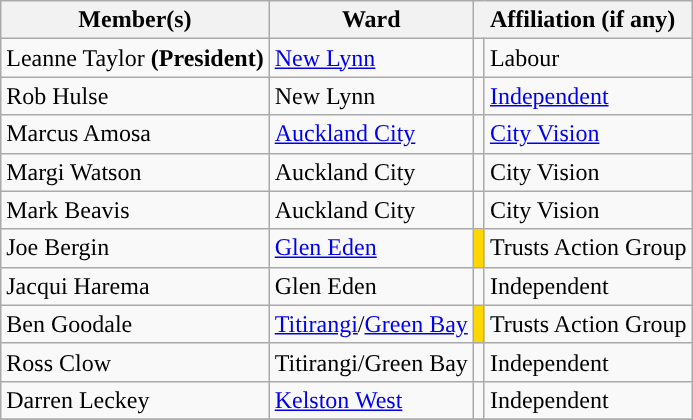<table class="wikitable">
<tr>
<th>Member(s)</th>
<th>Ward</th>
<th colspan="2">Affiliation (if any)</th>
</tr>
<tr>
<td>Leanne Taylor <strong>(President)</strong></td>
<td><a href='#'>New Lynn</a></td>
<td></td>
<td>Labour</td>
</tr>
<tr>
<td>Rob Hulse</td>
<td>New Lynn</td>
<td></td>
<td><a href='#'>Independent</a></td>
</tr>
<tr>
<td>Marcus Amosa</td>
<td><a href='#'>Auckland City</a></td>
<td></td>
<td><a href='#'>City Vision</a></td>
</tr>
<tr>
<td>Margi Watson</td>
<td>Auckland City</td>
<td></td>
<td>City Vision</td>
</tr>
<tr>
<td>Mark Beavis</td>
<td>Auckland City</td>
<td></td>
<td>City Vision</td>
</tr>
<tr>
<td>Joe Bergin</td>
<td><a href='#'>Glen Eden</a></td>
<td bgcolor="gold"></td>
<td>Trusts Action Group</td>
</tr>
<tr>
<td>Jacqui Harema</td>
<td>Glen Eden</td>
<td></td>
<td>Independent</td>
</tr>
<tr>
<td>Ben Goodale</td>
<td><a href='#'>Titirangi</a>/<a href='#'>Green Bay</a></td>
<td bgcolor="gold"></td>
<td>Trusts Action Group</td>
</tr>
<tr>
<td>Ross Clow</td>
<td>Titirangi/Green Bay</td>
<td></td>
<td>Independent</td>
</tr>
<tr>
<td>Darren Leckey</td>
<td><a href='#'>Kelston West</a></td>
<td></td>
<td>Independent</td>
</tr>
<tr>
</tr>
</table>
